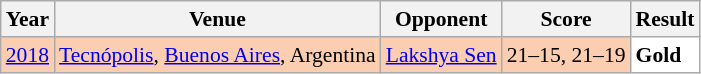<table class="sortable wikitable" style="font-size: 90%;">
<tr>
<th>Year</th>
<th>Venue</th>
<th>Opponent</th>
<th>Score</th>
<th>Result</th>
</tr>
<tr style="background:#FBCEB1">
<td align="center"><a href='#'>2018</a></td>
<td align="left"><a href='#'>Tecnópolis</a>, <a href='#'>Buenos Aires</a>, Argentina</td>
<td align="left"> <a href='#'>Lakshya Sen</a></td>
<td align="left">21–15, 21–19</td>
<td style="text-align:left; background:white"> <strong>Gold</strong></td>
</tr>
</table>
